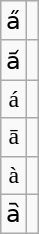<table class="wikitable" style=text-align:center>
<tr>
<td>a̋</td>
<td></td>
</tr>
<tr>
<td>a᷄</td>
<td></td>
</tr>
<tr>
<td>á</td>
<td></td>
</tr>
<tr>
<td>ā</td>
<td></td>
</tr>
<tr>
<td>à</td>
<td></td>
</tr>
<tr>
<td>a᷆</td>
<td></td>
</tr>
</table>
